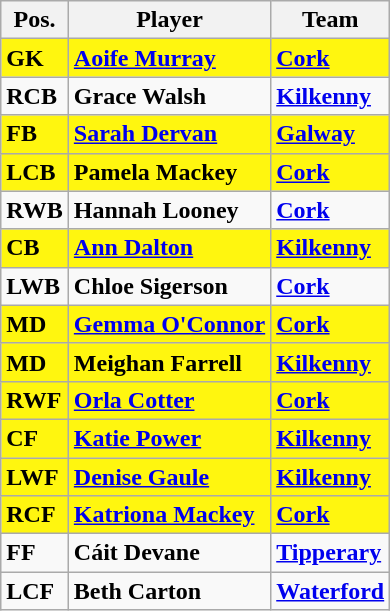<table class="wikitable">
<tr>
<th>Pos.</th>
<th>Player</th>
<th>Team</th>
</tr>
<tr bgcolor=#FFF60F>
<td><strong>GK</strong></td>
<td> <strong><a href='#'>Aoife Murray</a></strong></td>
<td><strong><a href='#'>Cork</a></strong></td>
</tr>
<tr>
<td><strong>RCB</strong></td>
<td> <strong>Grace Walsh</strong></td>
<td><strong><a href='#'>Kilkenny</a></strong></td>
</tr>
<tr bgcolor=#FFF60F>
<td><strong>FB</strong></td>
<td> <strong><a href='#'>Sarah Dervan</a></strong></td>
<td><strong><a href='#'>Galway</a></strong></td>
</tr>
<tr bgcolor=#FFF60F>
<td><strong>LCB</strong></td>
<td> <strong>Pamela Mackey</strong></td>
<td><strong><a href='#'>Cork</a></strong></td>
</tr>
<tr>
<td><strong>RWB</strong></td>
<td> <strong>Hannah Looney</strong></td>
<td><strong><a href='#'>Cork</a></strong></td>
</tr>
<tr bgcolor=#FFF60F>
<td><strong>CB</strong></td>
<td> <strong><a href='#'>Ann Dalton</a></strong></td>
<td><strong><a href='#'>Kilkenny</a></strong></td>
</tr>
<tr>
<td><strong>LWB</strong></td>
<td> <strong>Chloe Sigerson</strong></td>
<td><strong><a href='#'>Cork</a></strong></td>
</tr>
<tr bgcolor=#FFF60F>
<td><strong>MD</strong></td>
<td> <strong><a href='#'>Gemma O'Connor</a></strong></td>
<td><strong><a href='#'>Cork</a></strong></td>
</tr>
<tr bgcolor=#FFF60F>
<td><strong>MD</strong></td>
<td> <strong>Meighan Farrell </strong></td>
<td><strong><a href='#'>Kilkenny</a></strong></td>
</tr>
<tr bgcolor=#FFF60F>
<td><strong>RWF</strong></td>
<td> <strong><a href='#'>Orla Cotter</a> </strong></td>
<td><strong><a href='#'>Cork</a></strong></td>
</tr>
<tr bgcolor=#FFF60F>
<td><strong>CF</strong></td>
<td> <strong><a href='#'>Katie Power</a> </strong></td>
<td><strong><a href='#'>Kilkenny</a></strong></td>
</tr>
<tr bgcolor=#FFF60F>
<td><strong>LWF</strong></td>
<td> <strong><a href='#'>Denise Gaule</a></strong></td>
<td><strong><a href='#'>Kilkenny</a></strong></td>
</tr>
<tr bgcolor=#FFF60F>
<td><strong>RCF</strong></td>
<td> <strong><a href='#'>Katriona Mackey</a> </strong></td>
<td><strong><a href='#'>Cork</a></strong></td>
</tr>
<tr>
<td><strong>FF</strong></td>
<td> <strong>Cáit Devane </strong></td>
<td><strong><a href='#'>Tipperary</a></strong></td>
</tr>
<tr>
<td><strong>LCF</strong></td>
<td> <strong>Beth Carton</strong></td>
<td><strong><a href='#'>Waterford</a></strong></td>
</tr>
</table>
